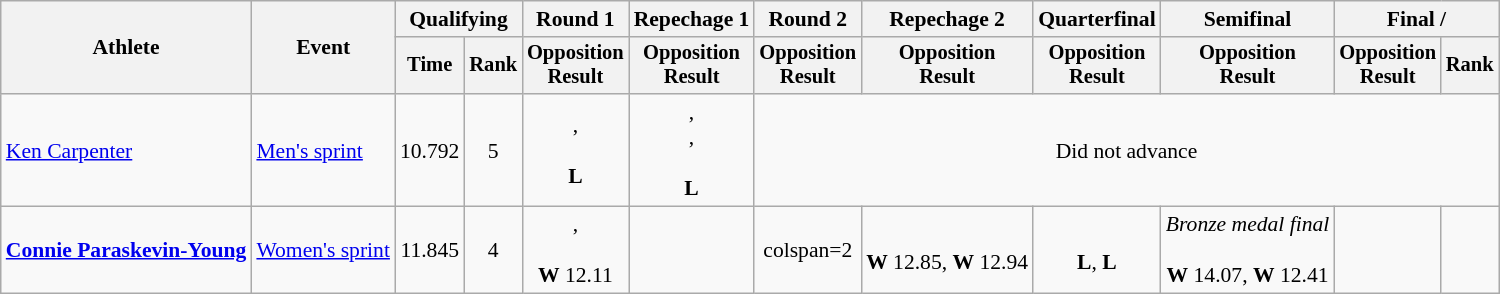<table class=wikitable style=font-size:90%;text-align:center>
<tr>
<th rowspan=2>Athlete</th>
<th rowspan=2>Event</th>
<th colspan=2>Qualifying</th>
<th>Round 1</th>
<th>Repechage 1</th>
<th>Round 2</th>
<th>Repechage 2</th>
<th>Quarterfinal</th>
<th>Semifinal</th>
<th colspan=2>Final / </th>
</tr>
<tr style=font-size:95%>
<th>Time</th>
<th>Rank</th>
<th>Opposition<br>Result</th>
<th>Opposition<br>Result</th>
<th>Opposition<br>Result</th>
<th>Opposition<br>Result</th>
<th>Opposition<br>Result</th>
<th>Opposition<br>Result</th>
<th>Opposition<br>Result</th>
<th>Rank</th>
</tr>
<tr>
<td align=left><a href='#'>Ken Carpenter</a></td>
<td align=left><a href='#'>Men's sprint</a></td>
<td>10.792</td>
<td>5</td>
<td>,<br><br><strong>L</strong></td>
<td>,<br>,<br><br><strong>L</strong></td>
<td colspan=6>Did not advance</td>
</tr>
<tr>
<td align=left><strong><a href='#'>Connie Paraskevin-Young</a></strong></td>
<td align=left><a href='#'>Women's sprint</a></td>
<td>11.845</td>
<td>4</td>
<td>,<br><br><strong>W</strong> 12.11</td>
<td></td>
<td>colspan=2 </td>
<td><br><strong>W</strong> 12.85, <strong>W</strong> 12.94</td>
<td><br><strong>L</strong>, <strong>L</strong></td>
<td><em>Bronze medal final</em><br><br><strong>W</strong> 14.07, <strong>W</strong> 12.41</td>
<td></td>
</tr>
</table>
